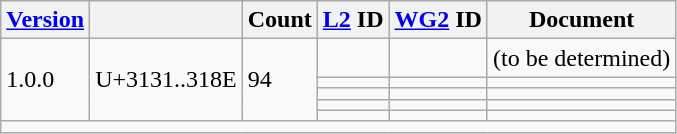<table class="wikitable collapsible sticky-header">
<tr>
<th><a href='#'>Version</a></th>
<th></th>
<th>Count</th>
<th><a href='#'>L2</a> ID</th>
<th><a href='#'>WG2</a> ID</th>
<th>Document</th>
</tr>
<tr>
<td rowspan="5">1.0.0</td>
<td rowspan="5">U+3131..318E</td>
<td rowspan="5">94</td>
<td></td>
<td></td>
<td>(to be determined)</td>
</tr>
<tr>
<td></td>
<td></td>
<td></td>
</tr>
<tr>
<td></td>
<td></td>
<td></td>
</tr>
<tr>
<td></td>
<td></td>
<td></td>
</tr>
<tr>
<td></td>
<td></td>
<td></td>
</tr>
<tr class="sortbottom">
<td colspan="6"></td>
</tr>
</table>
